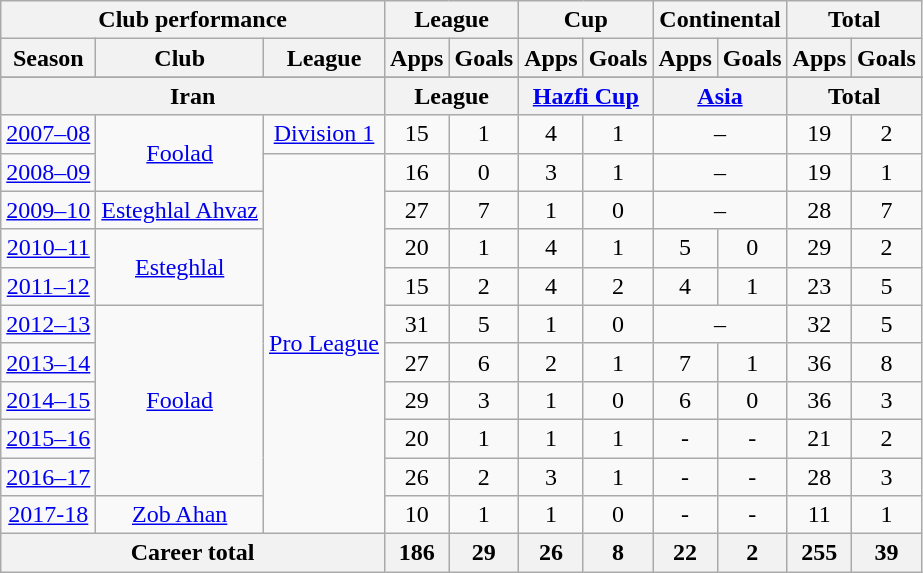<table class="wikitable" style="text-align:center">
<tr>
<th colspan=3>Club performance</th>
<th colspan=2>League</th>
<th colspan=2>Cup</th>
<th colspan=2>Continental</th>
<th colspan=2>Total</th>
</tr>
<tr>
<th>Season</th>
<th>Club</th>
<th>League</th>
<th>Apps</th>
<th>Goals</th>
<th>Apps</th>
<th>Goals</th>
<th>Apps</th>
<th>Goals</th>
<th>Apps</th>
<th>Goals</th>
</tr>
<tr>
</tr>
<tr>
<th colspan=3>Iran</th>
<th colspan=2>League</th>
<th colspan=2><a href='#'>Hazfi Cup</a></th>
<th colspan=2><a href='#'>Asia</a></th>
<th colspan=2>Total</th>
</tr>
<tr>
<td><a href='#'>2007–08</a></td>
<td rowspan="2"><a href='#'>Foolad</a></td>
<td rowspan="1"><a href='#'>Division 1</a></td>
<td>15</td>
<td>1</td>
<td>4</td>
<td>1</td>
<td colspan="2">–</td>
<td>19</td>
<td>2</td>
</tr>
<tr>
<td><a href='#'>2008–09</a></td>
<td rowspan="10"><a href='#'>Pro League</a></td>
<td>16</td>
<td>0</td>
<td>3</td>
<td>1</td>
<td colspan="2">–</td>
<td>19</td>
<td>1</td>
</tr>
<tr>
<td><a href='#'>2009–10</a></td>
<td rowspan="1"><a href='#'>Esteghlal Ahvaz</a></td>
<td>27</td>
<td>7</td>
<td>1</td>
<td>0</td>
<td colspan="2">–</td>
<td>28</td>
<td>7</td>
</tr>
<tr>
<td><a href='#'>2010–11</a></td>
<td rowspan="2"><a href='#'>Esteghlal</a></td>
<td>20</td>
<td>1</td>
<td>4</td>
<td>1</td>
<td>5</td>
<td>0</td>
<td>29</td>
<td>2</td>
</tr>
<tr>
<td><a href='#'>2011–12</a></td>
<td>15</td>
<td>2</td>
<td>4</td>
<td>2</td>
<td>4</td>
<td>1</td>
<td>23</td>
<td>5</td>
</tr>
<tr>
<td><a href='#'>2012–13</a></td>
<td rowspan="5"><a href='#'>Foolad</a></td>
<td>31</td>
<td>5</td>
<td>1</td>
<td>0</td>
<td colspan="2">–</td>
<td>32</td>
<td>5</td>
</tr>
<tr>
<td><a href='#'>2013–14</a></td>
<td>27</td>
<td>6</td>
<td>2</td>
<td>1</td>
<td>7</td>
<td>1</td>
<td>36</td>
<td>8</td>
</tr>
<tr>
<td><a href='#'>2014–15</a></td>
<td>29</td>
<td>3</td>
<td>1</td>
<td>0</td>
<td>6</td>
<td>0</td>
<td>36</td>
<td>3</td>
</tr>
<tr>
<td><a href='#'>2015–16</a></td>
<td>20</td>
<td>1</td>
<td>1</td>
<td>1</td>
<td>-</td>
<td>-</td>
<td>21</td>
<td>2</td>
</tr>
<tr>
<td><a href='#'>2016–17</a></td>
<td>26</td>
<td>2</td>
<td>3</td>
<td>1</td>
<td>-</td>
<td>-</td>
<td>28</td>
<td>3</td>
</tr>
<tr>
<td><a href='#'>2017-18</a></td>
<td><a href='#'>Zob Ahan</a></td>
<td>10</td>
<td>1</td>
<td>1</td>
<td>0</td>
<td>-</td>
<td>-</td>
<td>11</td>
<td>1</td>
</tr>
<tr>
<th colspan="3">Career total</th>
<th>186</th>
<th>29</th>
<th>26</th>
<th>8</th>
<th>22</th>
<th>2</th>
<th>255</th>
<th>39</th>
</tr>
</table>
